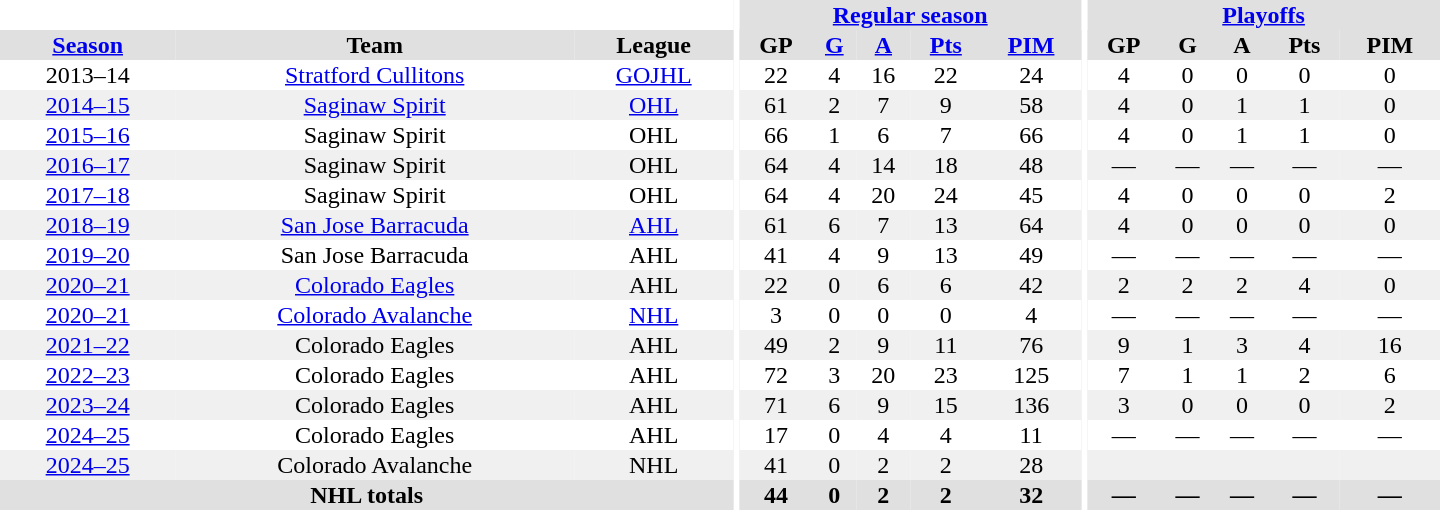<table border="0" cellpadding="1" cellspacing="0" style="text-align:center; width:60em">
<tr bgcolor="#e0e0e0">
<th colspan="3" bgcolor="#ffffff"></th>
<th rowspan="92" bgcolor="#ffffff"></th>
<th colspan="5"><a href='#'>Regular season</a></th>
<th rowspan="92" bgcolor="#ffffff"></th>
<th colspan="5"><a href='#'>Playoffs</a></th>
</tr>
<tr bgcolor="#e0e0e0">
<th><a href='#'>Season</a></th>
<th>Team</th>
<th>League</th>
<th>GP</th>
<th><a href='#'>G</a></th>
<th><a href='#'>A</a></th>
<th><a href='#'>Pts</a></th>
<th><a href='#'>PIM</a></th>
<th>GP</th>
<th>G</th>
<th>A</th>
<th>Pts</th>
<th>PIM</th>
</tr>
<tr>
<td>2013–14</td>
<td><a href='#'>Stratford Cullitons</a></td>
<td><a href='#'>GOJHL</a></td>
<td>22</td>
<td>4</td>
<td>16</td>
<td>22</td>
<td>24</td>
<td>4</td>
<td>0</td>
<td>0</td>
<td>0</td>
<td>0</td>
</tr>
<tr bgcolor="#f0f0f0">
<td><a href='#'>2014–15</a></td>
<td><a href='#'>Saginaw Spirit</a></td>
<td><a href='#'>OHL</a></td>
<td>61</td>
<td>2</td>
<td>7</td>
<td>9</td>
<td>58</td>
<td>4</td>
<td>0</td>
<td>1</td>
<td>1</td>
<td>0</td>
</tr>
<tr>
<td><a href='#'>2015–16</a></td>
<td>Saginaw Spirit</td>
<td>OHL</td>
<td>66</td>
<td>1</td>
<td>6</td>
<td>7</td>
<td>66</td>
<td>4</td>
<td>0</td>
<td>1</td>
<td>1</td>
<td>0</td>
</tr>
<tr bgcolor="#f0f0f0">
<td><a href='#'>2016–17</a></td>
<td>Saginaw Spirit</td>
<td>OHL</td>
<td>64</td>
<td>4</td>
<td>14</td>
<td>18</td>
<td>48</td>
<td>—</td>
<td>—</td>
<td>—</td>
<td>—</td>
<td>—</td>
</tr>
<tr>
<td><a href='#'>2017–18</a></td>
<td>Saginaw Spirit</td>
<td>OHL</td>
<td>64</td>
<td>4</td>
<td>20</td>
<td>24</td>
<td>45</td>
<td>4</td>
<td>0</td>
<td>0</td>
<td>0</td>
<td>2</td>
</tr>
<tr bgcolor="#f0f0f0">
<td><a href='#'>2018–19</a></td>
<td><a href='#'>San Jose Barracuda</a></td>
<td><a href='#'>AHL</a></td>
<td>61</td>
<td>6</td>
<td>7</td>
<td>13</td>
<td>64</td>
<td>4</td>
<td>0</td>
<td>0</td>
<td>0</td>
<td>0</td>
</tr>
<tr>
<td><a href='#'>2019–20</a></td>
<td>San Jose Barracuda</td>
<td>AHL</td>
<td>41</td>
<td>4</td>
<td>9</td>
<td>13</td>
<td>49</td>
<td>—</td>
<td>—</td>
<td>—</td>
<td>—</td>
<td>—</td>
</tr>
<tr bgcolor="#f0f0f0">
<td><a href='#'>2020–21</a></td>
<td><a href='#'>Colorado Eagles</a></td>
<td>AHL</td>
<td>22</td>
<td>0</td>
<td>6</td>
<td>6</td>
<td>42</td>
<td>2</td>
<td>2</td>
<td>2</td>
<td>4</td>
<td>0</td>
</tr>
<tr>
<td><a href='#'>2020–21</a></td>
<td><a href='#'>Colorado Avalanche</a></td>
<td><a href='#'>NHL</a></td>
<td>3</td>
<td>0</td>
<td>0</td>
<td>0</td>
<td>4</td>
<td>—</td>
<td>—</td>
<td>—</td>
<td>—</td>
<td>—</td>
</tr>
<tr bgcolor="#f0f0f0">
<td><a href='#'>2021–22</a></td>
<td>Colorado Eagles</td>
<td>AHL</td>
<td>49</td>
<td>2</td>
<td>9</td>
<td>11</td>
<td>76</td>
<td>9</td>
<td>1</td>
<td>3</td>
<td>4</td>
<td>16</td>
</tr>
<tr>
<td><a href='#'>2022–23</a></td>
<td>Colorado Eagles</td>
<td>AHL</td>
<td>72</td>
<td>3</td>
<td>20</td>
<td>23</td>
<td>125</td>
<td>7</td>
<td>1</td>
<td>1</td>
<td>2</td>
<td>6</td>
</tr>
<tr bgcolor="#f0f0f0">
<td><a href='#'>2023–24</a></td>
<td>Colorado Eagles</td>
<td>AHL</td>
<td>71</td>
<td>6</td>
<td>9</td>
<td>15</td>
<td>136</td>
<td>3</td>
<td>0</td>
<td>0</td>
<td>0</td>
<td>2</td>
</tr>
<tr>
<td><a href='#'>2024–25</a></td>
<td>Colorado Eagles</td>
<td>AHL</td>
<td>17</td>
<td>0</td>
<td>4</td>
<td>4</td>
<td>11</td>
<td>—</td>
<td>—</td>
<td>—</td>
<td>—</td>
<td>—</td>
</tr>
<tr bgcolor="#f0f0f0">
<td><a href='#'>2024–25</a></td>
<td>Colorado Avalanche</td>
<td>NHL</td>
<td>41</td>
<td>0</td>
<td>2</td>
<td>2</td>
<td>28</td>
<td></td>
<td></td>
<td></td>
<td></td>
<td></td>
</tr>
<tr bgcolor="#e0e0e0">
<th colspan="3">NHL totals</th>
<th>44</th>
<th>0</th>
<th>2</th>
<th>2</th>
<th>32</th>
<th>—</th>
<th>—</th>
<th>—</th>
<th>—</th>
<th>—</th>
</tr>
</table>
